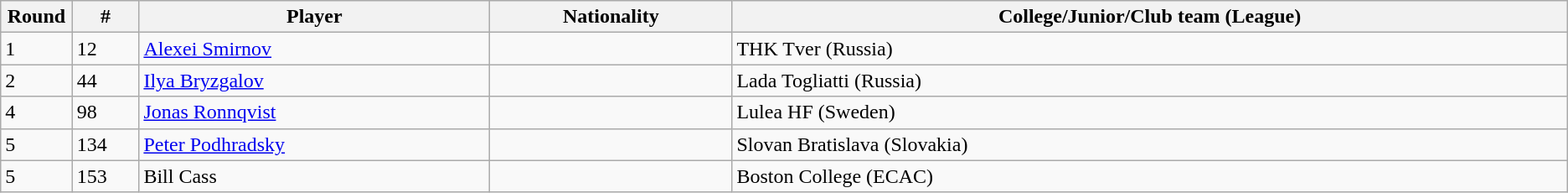<table class="wikitable">
<tr align="center">
<th bgcolor="#DDDDFF" width="4.0%">Round</th>
<th bgcolor="#DDDDFF" width="4.0%">#</th>
<th bgcolor="#DDDDFF" width="21.0%">Player</th>
<th bgcolor="#DDDDFF" width="14.5%">Nationality</th>
<th bgcolor="#DDDDFF" width="50.0%">College/Junior/Club team (League)</th>
</tr>
<tr>
<td>1</td>
<td>12</td>
<td><a href='#'>Alexei Smirnov</a></td>
<td></td>
<td>THK Tver (Russia)</td>
</tr>
<tr>
<td>2</td>
<td>44</td>
<td><a href='#'>Ilya Bryzgalov</a></td>
<td></td>
<td>Lada Togliatti (Russia)</td>
</tr>
<tr>
<td>4</td>
<td>98</td>
<td><a href='#'>Jonas Ronnqvist</a></td>
<td></td>
<td>Lulea HF (Sweden)</td>
</tr>
<tr>
<td>5</td>
<td>134</td>
<td><a href='#'>Peter Podhradsky</a></td>
<td></td>
<td>Slovan Bratislava (Slovakia)</td>
</tr>
<tr>
<td>5</td>
<td>153</td>
<td>Bill Cass</td>
<td></td>
<td>Boston College (ECAC)</td>
</tr>
</table>
